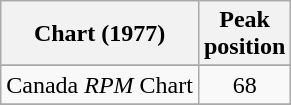<table class="wikitable sortable">
<tr>
<th>Chart (1977)</th>
<th>Peak<br>position</th>
</tr>
<tr>
</tr>
<tr>
</tr>
<tr>
<td>Canada <em>RPM</em> Chart</td>
<td style="text-align:center;">68</td>
</tr>
<tr>
</tr>
<tr>
</tr>
<tr>
</tr>
<tr>
</tr>
</table>
